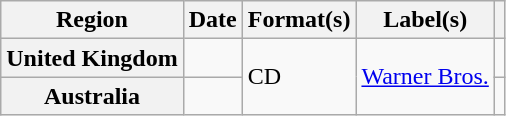<table class="wikitable plainrowheaders">
<tr>
<th scope="col">Region</th>
<th scope="col">Date</th>
<th scope="col">Format(s)</th>
<th scope="col">Label(s)</th>
<th scope="col"></th>
</tr>
<tr>
<th scope="row">United Kingdom</th>
<td></td>
<td rowspan="2">CD</td>
<td rowspan="2"><a href='#'>Warner Bros.</a></td>
<td></td>
</tr>
<tr>
<th scope="row">Australia</th>
<td></td>
<td></td>
</tr>
</table>
